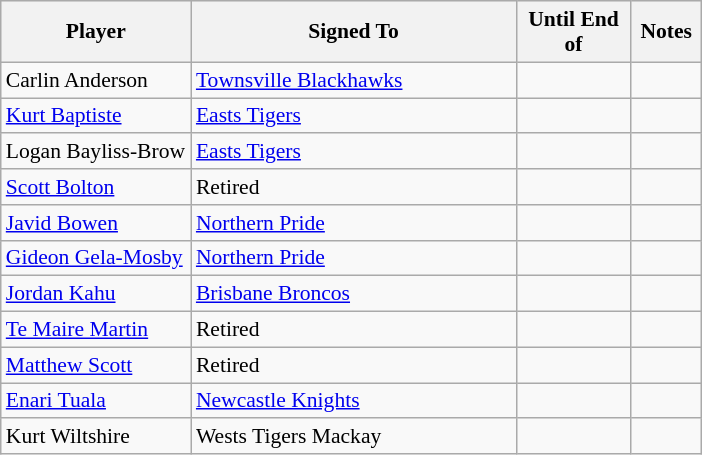<table class="wikitable" style="font-size:90%">
<tr bgcolor="#efefef">
<th width="120">Player</th>
<th width="210">Signed To</th>
<th width="70">Until End of</th>
<th width="40">Notes</th>
</tr>
<tr>
<td>Carlin Anderson</td>
<td> <a href='#'>Townsville Blackhawks</a></td>
<td></td>
<td></td>
</tr>
<tr>
<td><a href='#'>Kurt Baptiste</a></td>
<td> <a href='#'>Easts Tigers</a></td>
<td></td>
<td></td>
</tr>
<tr>
<td>Logan Bayliss-Brow</td>
<td> <a href='#'>Easts Tigers</a></td>
<td></td>
<td></td>
</tr>
<tr>
<td><a href='#'>Scott Bolton</a></td>
<td>Retired</td>
<td></td>
<td></td>
</tr>
<tr>
<td><a href='#'>Javid Bowen</a></td>
<td> <a href='#'>Northern Pride</a></td>
<td></td>
<td></td>
</tr>
<tr>
<td><a href='#'>Gideon Gela-Mosby</a></td>
<td> <a href='#'>Northern Pride</a></td>
<td></td>
<td></td>
</tr>
<tr>
<td><a href='#'>Jordan Kahu</a></td>
<td> <a href='#'>Brisbane Broncos</a></td>
<td></td>
<td></td>
</tr>
<tr>
<td><a href='#'>Te Maire Martin</a></td>
<td>Retired</td>
<td></td>
<td></td>
</tr>
<tr>
<td><a href='#'>Matthew Scott</a></td>
<td>Retired</td>
<td></td>
<td></td>
</tr>
<tr>
<td><a href='#'>Enari Tuala</a></td>
<td> <a href='#'>Newcastle Knights</a></td>
<td></td>
<td></td>
</tr>
<tr>
<td>Kurt Wiltshire</td>
<td> Wests Tigers Mackay</td>
<td></td>
<td></td>
</tr>
</table>
